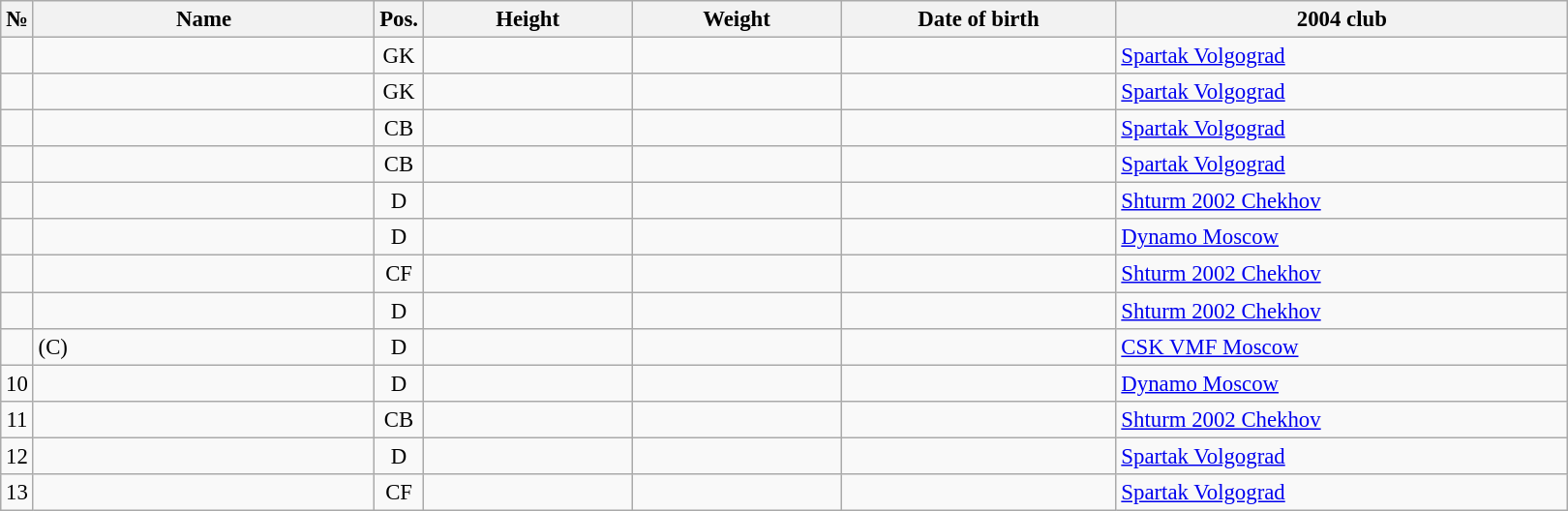<table class="wikitable sortable" style="font-size:95%; text-align:center;">
<tr>
<th>№</th>
<th style="width:15em">Name</th>
<th>Pos.</th>
<th style="width:9em">Height</th>
<th style="width:9em">Weight</th>
<th style="width:12em">Date of birth</th>
<th style="width:20em">2004 club</th>
</tr>
<tr>
<td></td>
<td style="text-align:left;"></td>
<td>GK</td>
<td></td>
<td></td>
<td style="text-align:right;"></td>
<td style="text-align:left;"> <a href='#'>Spartak Volgograd</a></td>
</tr>
<tr>
<td></td>
<td style="text-align:left;"></td>
<td>GK</td>
<td></td>
<td></td>
<td style="text-align:right;"></td>
<td style="text-align:left;"> <a href='#'>Spartak Volgograd</a></td>
</tr>
<tr>
<td></td>
<td style="text-align:left;"></td>
<td>CB</td>
<td></td>
<td></td>
<td style="text-align:right;"></td>
<td style="text-align:left;"> <a href='#'>Spartak Volgograd</a></td>
</tr>
<tr>
<td></td>
<td style="text-align:left;"></td>
<td>CB</td>
<td></td>
<td></td>
<td style="text-align:right;"></td>
<td style="text-align:left;"> <a href='#'>Spartak Volgograd</a></td>
</tr>
<tr>
<td></td>
<td style="text-align:left;"></td>
<td>D</td>
<td></td>
<td></td>
<td style="text-align:right;"></td>
<td style="text-align:left;"> <a href='#'>Shturm 2002 Chekhov</a></td>
</tr>
<tr>
<td></td>
<td style="text-align:left;"></td>
<td>D</td>
<td></td>
<td></td>
<td style="text-align:right;"></td>
<td style="text-align:left;"> <a href='#'>Dynamo Moscow</a></td>
</tr>
<tr>
<td></td>
<td style="text-align:left;"></td>
<td>CF</td>
<td></td>
<td></td>
<td style="text-align:right;"></td>
<td style="text-align:left;"> <a href='#'>Shturm 2002 Chekhov</a></td>
</tr>
<tr>
<td></td>
<td style="text-align:left;"></td>
<td>D</td>
<td></td>
<td></td>
<td style="text-align:right;"></td>
<td style="text-align:left;"> <a href='#'>Shturm 2002 Chekhov</a></td>
</tr>
<tr>
<td></td>
<td style="text-align:left;"> (C)</td>
<td>D</td>
<td></td>
<td></td>
<td style="text-align:right;"></td>
<td style="text-align:left;"> <a href='#'>CSK VMF Moscow</a></td>
</tr>
<tr>
<td>10</td>
<td style="text-align:left;"></td>
<td>D</td>
<td></td>
<td></td>
<td style="text-align:right;"></td>
<td style="text-align:left;"> <a href='#'>Dynamo Moscow</a></td>
</tr>
<tr>
<td>11</td>
<td style="text-align:left;"></td>
<td>CB</td>
<td></td>
<td></td>
<td style="text-align:right;"></td>
<td style="text-align:left;"> <a href='#'>Shturm 2002 Chekhov</a></td>
</tr>
<tr>
<td>12</td>
<td style="text-align:left;"></td>
<td>D</td>
<td></td>
<td></td>
<td style="text-align:right;"></td>
<td style="text-align:left;"> <a href='#'>Spartak Volgograd</a></td>
</tr>
<tr>
<td>13</td>
<td style="text-align:left;"></td>
<td>CF</td>
<td></td>
<td></td>
<td style="text-align:right;"></td>
<td style="text-align:left;"> <a href='#'>Spartak Volgograd</a></td>
</tr>
</table>
